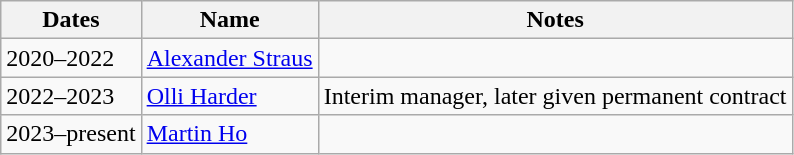<table class="wikitable" style="text-align: left;">
<tr>
<th scope="col">Dates</th>
<th scope="col">Name</th>
<th scope="col">Notes</th>
</tr>
<tr>
<td>2020–2022</td>
<td> <a href='#'>Alexander Straus</a></td>
<td></td>
</tr>
<tr>
<td>2022–2023</td>
<td> <a href='#'>Olli Harder</a></td>
<td>Interim manager, later given permanent contract</td>
</tr>
<tr>
<td>2023–present</td>
<td> <a href='#'>Martin Ho</a></td>
<td></td>
</tr>
</table>
